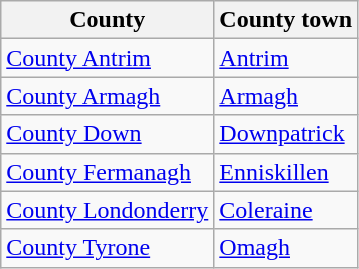<table class="wikitable sortable">
<tr>
<th>County</th>
<th>County town</th>
</tr>
<tr>
<td><a href='#'>County Antrim</a></td>
<td><a href='#'>Antrim</a></td>
</tr>
<tr>
<td><a href='#'>County Armagh</a></td>
<td><a href='#'>Armagh</a></td>
</tr>
<tr>
<td><a href='#'>County Down</a></td>
<td><a href='#'>Downpatrick</a></td>
</tr>
<tr>
<td><a href='#'>County Fermanagh</a></td>
<td><a href='#'>Enniskillen</a></td>
</tr>
<tr>
<td><a href='#'>County Londonderry</a></td>
<td><a href='#'>Coleraine</a></td>
</tr>
<tr>
<td><a href='#'>County Tyrone</a></td>
<td><a href='#'>Omagh</a></td>
</tr>
</table>
